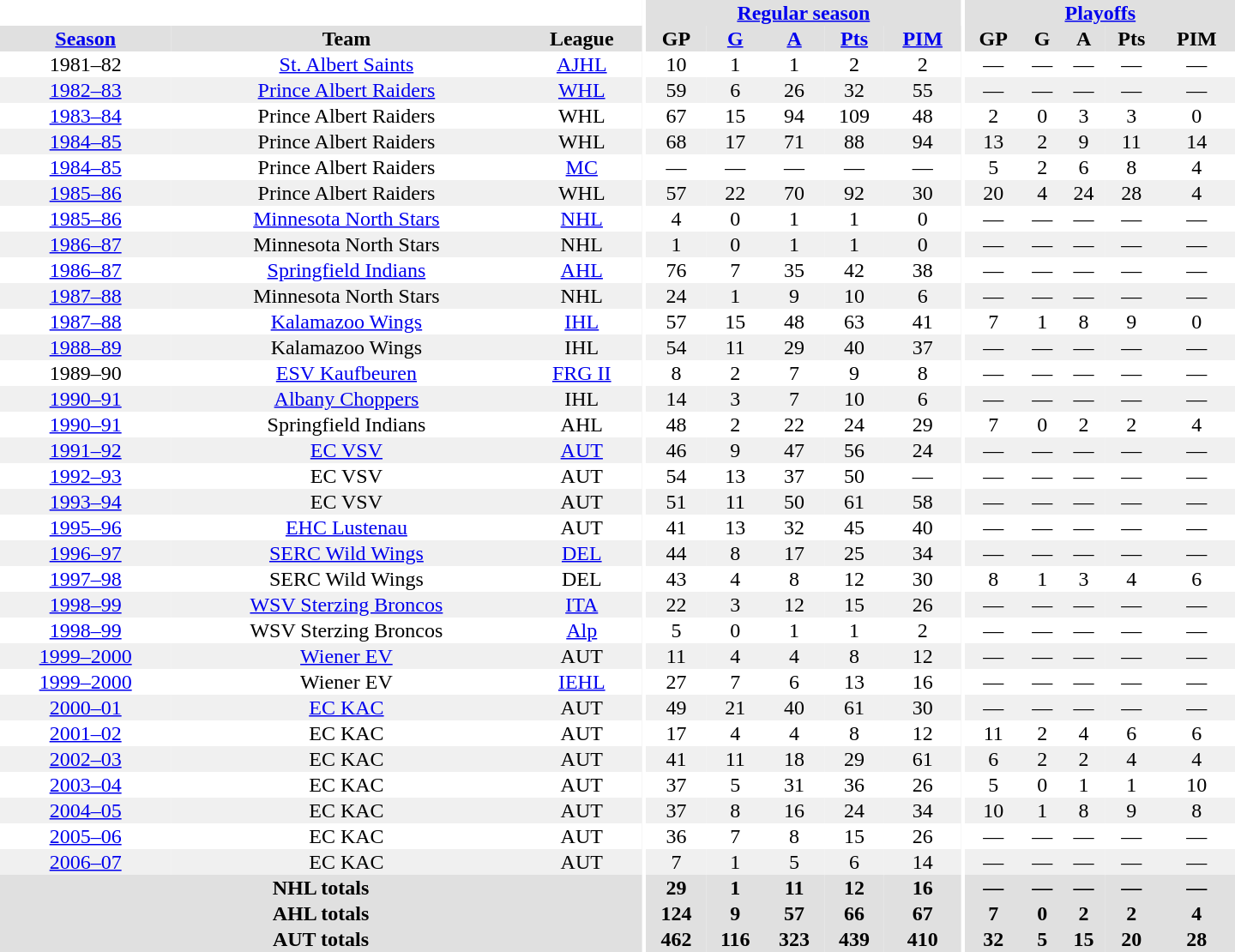<table border="0" cellpadding="1" cellspacing="0" style="text-align:center; width:60em">
<tr bgcolor="#e0e0e0">
<th colspan="3"  bgcolor="#ffffff"></th>
<th rowspan="99" bgcolor="#ffffff"></th>
<th colspan="5"><a href='#'>Regular season</a></th>
<th rowspan="99" bgcolor="#ffffff"></th>
<th colspan="5"><a href='#'>Playoffs</a></th>
</tr>
<tr bgcolor="#e0e0e0">
<th><a href='#'>Season</a></th>
<th>Team</th>
<th>League</th>
<th>GP</th>
<th><a href='#'>G</a></th>
<th><a href='#'>A</a></th>
<th><a href='#'>Pts</a></th>
<th><a href='#'>PIM</a></th>
<th>GP</th>
<th>G</th>
<th>A</th>
<th>Pts</th>
<th>PIM</th>
</tr>
<tr>
<td>1981–82</td>
<td><a href='#'>St. Albert Saints</a></td>
<td><a href='#'>AJHL</a></td>
<td>10</td>
<td>1</td>
<td>1</td>
<td>2</td>
<td>2</td>
<td>—</td>
<td>—</td>
<td>—</td>
<td>—</td>
<td>—</td>
</tr>
<tr bgcolor="#f0f0f0">
<td><a href='#'>1982–83</a></td>
<td><a href='#'>Prince Albert Raiders</a></td>
<td><a href='#'>WHL</a></td>
<td>59</td>
<td>6</td>
<td>26</td>
<td>32</td>
<td>55</td>
<td>—</td>
<td>—</td>
<td>—</td>
<td>—</td>
<td>—</td>
</tr>
<tr>
<td><a href='#'>1983–84</a></td>
<td>Prince Albert Raiders</td>
<td>WHL</td>
<td>67</td>
<td>15</td>
<td>94</td>
<td>109</td>
<td>48</td>
<td>2</td>
<td>0</td>
<td>3</td>
<td>3</td>
<td>0</td>
</tr>
<tr bgcolor="#f0f0f0">
<td><a href='#'>1984–85</a></td>
<td>Prince Albert Raiders</td>
<td>WHL</td>
<td>68</td>
<td>17</td>
<td>71</td>
<td>88</td>
<td>94</td>
<td>13</td>
<td>2</td>
<td>9</td>
<td>11</td>
<td>14</td>
</tr>
<tr>
<td><a href='#'>1984–85</a></td>
<td>Prince Albert Raiders</td>
<td><a href='#'>MC</a></td>
<td>—</td>
<td>—</td>
<td>—</td>
<td>—</td>
<td>—</td>
<td>5</td>
<td>2</td>
<td>6</td>
<td>8</td>
<td>4</td>
</tr>
<tr bgcolor="#f0f0f0">
<td><a href='#'>1985–86</a></td>
<td>Prince Albert Raiders</td>
<td>WHL</td>
<td>57</td>
<td>22</td>
<td>70</td>
<td>92</td>
<td>30</td>
<td>20</td>
<td>4</td>
<td>24</td>
<td>28</td>
<td>4</td>
</tr>
<tr>
<td><a href='#'>1985–86</a></td>
<td><a href='#'>Minnesota North Stars</a></td>
<td><a href='#'>NHL</a></td>
<td>4</td>
<td>0</td>
<td>1</td>
<td>1</td>
<td>0</td>
<td>—</td>
<td>—</td>
<td>—</td>
<td>—</td>
<td>—</td>
</tr>
<tr bgcolor="#f0f0f0">
<td><a href='#'>1986–87</a></td>
<td>Minnesota North Stars</td>
<td>NHL</td>
<td>1</td>
<td>0</td>
<td>1</td>
<td>1</td>
<td>0</td>
<td>—</td>
<td>—</td>
<td>—</td>
<td>—</td>
<td>—</td>
</tr>
<tr>
<td><a href='#'>1986–87</a></td>
<td><a href='#'>Springfield Indians</a></td>
<td><a href='#'>AHL</a></td>
<td>76</td>
<td>7</td>
<td>35</td>
<td>42</td>
<td>38</td>
<td>—</td>
<td>—</td>
<td>—</td>
<td>—</td>
<td>—</td>
</tr>
<tr bgcolor="#f0f0f0">
<td><a href='#'>1987–88</a></td>
<td>Minnesota North Stars</td>
<td>NHL</td>
<td>24</td>
<td>1</td>
<td>9</td>
<td>10</td>
<td>6</td>
<td>—</td>
<td>—</td>
<td>—</td>
<td>—</td>
<td>—</td>
</tr>
<tr>
<td><a href='#'>1987–88</a></td>
<td><a href='#'>Kalamazoo Wings</a></td>
<td><a href='#'>IHL</a></td>
<td>57</td>
<td>15</td>
<td>48</td>
<td>63</td>
<td>41</td>
<td>7</td>
<td>1</td>
<td>8</td>
<td>9</td>
<td>0</td>
</tr>
<tr bgcolor="#f0f0f0">
<td><a href='#'>1988–89</a></td>
<td>Kalamazoo Wings</td>
<td>IHL</td>
<td>54</td>
<td>11</td>
<td>29</td>
<td>40</td>
<td>37</td>
<td>—</td>
<td>—</td>
<td>—</td>
<td>—</td>
<td>—</td>
</tr>
<tr>
<td>1989–90</td>
<td><a href='#'>ESV Kaufbeuren</a></td>
<td><a href='#'>FRG II</a></td>
<td>8</td>
<td>2</td>
<td>7</td>
<td>9</td>
<td>8</td>
<td>—</td>
<td>—</td>
<td>—</td>
<td>—</td>
<td>—</td>
</tr>
<tr bgcolor="#f0f0f0">
<td><a href='#'>1990–91</a></td>
<td><a href='#'>Albany Choppers</a></td>
<td>IHL</td>
<td>14</td>
<td>3</td>
<td>7</td>
<td>10</td>
<td>6</td>
<td>—</td>
<td>—</td>
<td>—</td>
<td>—</td>
<td>—</td>
</tr>
<tr>
<td><a href='#'>1990–91</a></td>
<td>Springfield Indians</td>
<td>AHL</td>
<td>48</td>
<td>2</td>
<td>22</td>
<td>24</td>
<td>29</td>
<td>7</td>
<td>0</td>
<td>2</td>
<td>2</td>
<td>4</td>
</tr>
<tr bgcolor="#f0f0f0">
<td><a href='#'>1991–92</a></td>
<td><a href='#'>EC VSV</a></td>
<td><a href='#'>AUT</a></td>
<td>46</td>
<td>9</td>
<td>47</td>
<td>56</td>
<td>24</td>
<td>—</td>
<td>—</td>
<td>—</td>
<td>—</td>
<td>—</td>
</tr>
<tr>
<td><a href='#'>1992–93</a></td>
<td>EC VSV</td>
<td>AUT</td>
<td>54</td>
<td>13</td>
<td>37</td>
<td>50</td>
<td>—</td>
<td>—</td>
<td>—</td>
<td>—</td>
<td>—</td>
<td>—</td>
</tr>
<tr bgcolor="#f0f0f0">
<td><a href='#'>1993–94</a></td>
<td>EC VSV</td>
<td>AUT</td>
<td>51</td>
<td>11</td>
<td>50</td>
<td>61</td>
<td>58</td>
<td>—</td>
<td>—</td>
<td>—</td>
<td>—</td>
<td>—</td>
</tr>
<tr>
<td><a href='#'>1995–96</a></td>
<td><a href='#'>EHC Lustenau</a></td>
<td>AUT</td>
<td>41</td>
<td>13</td>
<td>32</td>
<td>45</td>
<td>40</td>
<td>—</td>
<td>—</td>
<td>—</td>
<td>—</td>
<td>—</td>
</tr>
<tr bgcolor="#f0f0f0">
<td><a href='#'>1996–97</a></td>
<td><a href='#'>SERC Wild Wings</a></td>
<td><a href='#'>DEL</a></td>
<td>44</td>
<td>8</td>
<td>17</td>
<td>25</td>
<td>34</td>
<td>—</td>
<td>—</td>
<td>—</td>
<td>—</td>
<td>—</td>
</tr>
<tr>
<td><a href='#'>1997–98</a></td>
<td>SERC Wild Wings</td>
<td>DEL</td>
<td>43</td>
<td>4</td>
<td>8</td>
<td>12</td>
<td>30</td>
<td>8</td>
<td>1</td>
<td>3</td>
<td>4</td>
<td>6</td>
</tr>
<tr bgcolor="#f0f0f0">
<td><a href='#'>1998–99</a></td>
<td><a href='#'>WSV Sterzing Broncos</a></td>
<td><a href='#'>ITA</a></td>
<td>22</td>
<td>3</td>
<td>12</td>
<td>15</td>
<td>26</td>
<td>—</td>
<td>—</td>
<td>—</td>
<td>—</td>
<td>—</td>
</tr>
<tr>
<td><a href='#'>1998–99</a></td>
<td>WSV Sterzing Broncos</td>
<td><a href='#'>Alp</a></td>
<td>5</td>
<td>0</td>
<td>1</td>
<td>1</td>
<td>2</td>
<td>—</td>
<td>—</td>
<td>—</td>
<td>—</td>
<td>—</td>
</tr>
<tr bgcolor="#f0f0f0">
<td><a href='#'>1999–2000</a></td>
<td><a href='#'>Wiener EV</a></td>
<td>AUT</td>
<td>11</td>
<td>4</td>
<td>4</td>
<td>8</td>
<td>12</td>
<td>—</td>
<td>—</td>
<td>—</td>
<td>—</td>
<td>—</td>
</tr>
<tr>
<td><a href='#'>1999–2000</a></td>
<td>Wiener EV</td>
<td><a href='#'>IEHL</a></td>
<td>27</td>
<td>7</td>
<td>6</td>
<td>13</td>
<td>16</td>
<td>—</td>
<td>—</td>
<td>—</td>
<td>—</td>
<td>—</td>
</tr>
<tr bgcolor="#f0f0f0">
<td><a href='#'>2000–01</a></td>
<td><a href='#'>EC KAC</a></td>
<td>AUT</td>
<td>49</td>
<td>21</td>
<td>40</td>
<td>61</td>
<td>30</td>
<td>—</td>
<td>—</td>
<td>—</td>
<td>—</td>
<td>—</td>
</tr>
<tr>
<td><a href='#'>2001–02</a></td>
<td>EC KAC</td>
<td>AUT</td>
<td>17</td>
<td>4</td>
<td>4</td>
<td>8</td>
<td>12</td>
<td>11</td>
<td>2</td>
<td>4</td>
<td>6</td>
<td>6</td>
</tr>
<tr bgcolor="#f0f0f0">
<td><a href='#'>2002–03</a></td>
<td>EC KAC</td>
<td>AUT</td>
<td>41</td>
<td>11</td>
<td>18</td>
<td>29</td>
<td>61</td>
<td>6</td>
<td>2</td>
<td>2</td>
<td>4</td>
<td>4</td>
</tr>
<tr>
<td><a href='#'>2003–04</a></td>
<td>EC KAC</td>
<td>AUT</td>
<td>37</td>
<td>5</td>
<td>31</td>
<td>36</td>
<td>26</td>
<td>5</td>
<td>0</td>
<td>1</td>
<td>1</td>
<td>10</td>
</tr>
<tr bgcolor="#f0f0f0">
<td><a href='#'>2004–05</a></td>
<td>EC KAC</td>
<td>AUT</td>
<td>37</td>
<td>8</td>
<td>16</td>
<td>24</td>
<td>34</td>
<td>10</td>
<td>1</td>
<td>8</td>
<td>9</td>
<td>8</td>
</tr>
<tr>
<td><a href='#'>2005–06</a></td>
<td>EC KAC</td>
<td>AUT</td>
<td>36</td>
<td>7</td>
<td>8</td>
<td>15</td>
<td>26</td>
<td>—</td>
<td>—</td>
<td>—</td>
<td>—</td>
<td>—</td>
</tr>
<tr bgcolor="#f0f0f0">
<td><a href='#'>2006–07</a></td>
<td>EC KAC</td>
<td>AUT</td>
<td>7</td>
<td>1</td>
<td>5</td>
<td>6</td>
<td>14</td>
<td>—</td>
<td>—</td>
<td>—</td>
<td>—</td>
<td>—</td>
</tr>
<tr bgcolor="#e0e0e0">
<th colspan="3">NHL totals</th>
<th>29</th>
<th>1</th>
<th>11</th>
<th>12</th>
<th>16</th>
<th>—</th>
<th>—</th>
<th>—</th>
<th>—</th>
<th>—</th>
</tr>
<tr bgcolor="#e0e0e0">
<th colspan="3">AHL totals</th>
<th>124</th>
<th>9</th>
<th>57</th>
<th>66</th>
<th>67</th>
<th>7</th>
<th>0</th>
<th>2</th>
<th>2</th>
<th>4</th>
</tr>
<tr bgcolor="#e0e0e0">
<th colspan="3">AUT totals</th>
<th>462</th>
<th>116</th>
<th>323</th>
<th>439</th>
<th>410</th>
<th>32</th>
<th>5</th>
<th>15</th>
<th>20</th>
<th>28</th>
</tr>
</table>
